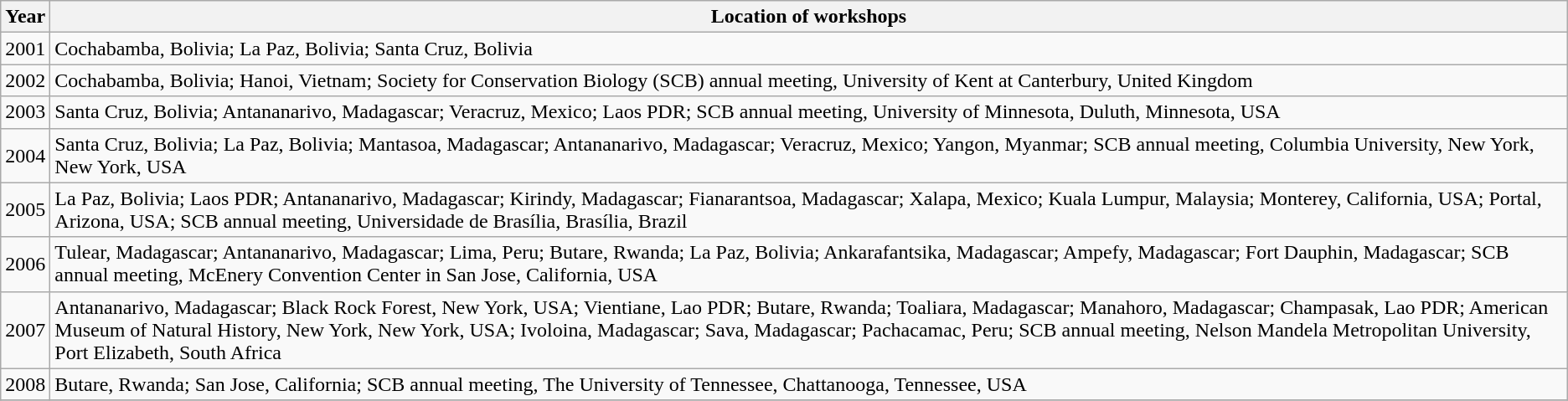<table class="wikitable" border="1">
<tr>
<th>Year</th>
<th>Location of workshops</th>
</tr>
<tr>
<td>2001</td>
<td>Cochabamba, Bolivia; La Paz, Bolivia; Santa Cruz, Bolivia</td>
</tr>
<tr>
<td>2002</td>
<td>Cochabamba, Bolivia; Hanoi, Vietnam; Society for Conservation Biology (SCB) annual meeting, University of Kent at Canterbury, United Kingdom</td>
</tr>
<tr>
<td>2003</td>
<td>Santa Cruz, Bolivia; Antananarivo, Madagascar; Veracruz, Mexico; Laos PDR; SCB annual meeting, University of Minnesota, Duluth, Minnesota, USA</td>
</tr>
<tr>
<td>2004</td>
<td>Santa Cruz, Bolivia; La Paz, Bolivia; Mantasoa, Madagascar; Antananarivo, Madagascar; Veracruz, Mexico; Yangon, Myanmar; SCB annual meeting, Columbia University, New York, New York, USA</td>
</tr>
<tr>
<td>2005</td>
<td>La Paz, Bolivia; Laos PDR; Antananarivo, Madagascar; Kirindy, Madagascar; Fianarantsoa, Madagascar; Xalapa, Mexico; Kuala Lumpur, Malaysia; Monterey, California, USA; Portal, Arizona, USA; SCB annual meeting, Universidade de Brasília, Brasília, Brazil</td>
</tr>
<tr>
<td>2006</td>
<td>Tulear, Madagascar; Antananarivo, Madagascar; Lima, Peru; Butare, Rwanda; La Paz, Bolivia; Ankarafantsika, Madagascar; Ampefy, Madagascar; Fort Dauphin, Madagascar; SCB annual meeting, McEnery Convention Center in San Jose, California, USA</td>
</tr>
<tr>
<td>2007</td>
<td>Antananarivo, Madagascar; Black Rock Forest, New York, USA; Vientiane, Lao PDR; Butare, Rwanda; Toaliara, Madagascar; Manahoro, Madagascar; Champasak, Lao PDR; American Museum of Natural History, New York, New York, USA; Ivoloina, Madagascar; Sava, Madagascar; Pachacamac, Peru; SCB annual meeting, Nelson Mandela Metropolitan University, Port Elizabeth, South Africa</td>
</tr>
<tr>
<td>2008</td>
<td>Butare, Rwanda; San Jose, California; SCB annual meeting, The University of Tennessee, Chattanooga, Tennessee, USA</td>
</tr>
<tr>
</tr>
</table>
